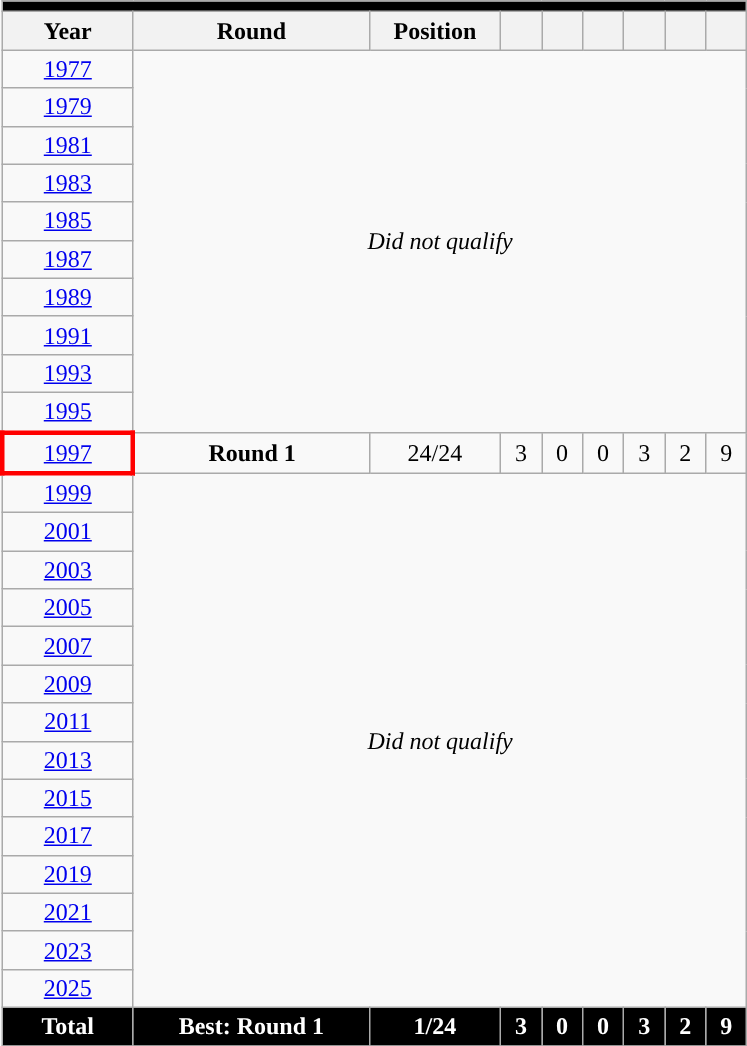<table class="wikitable" style="text-align: center;">
<tr>
<th colspan=9 style="background: #000000; color: #FFFFFF;"><a href='#'></a></th>
</tr>
<tr>
<th width=80>Year</th>
<th width=150>Round</th>
<th width=80>Position</th>
<th width=20></th>
<th width=20></th>
<th width=20></th>
<th width=20></th>
<th width=20></th>
<th width=20></th>
</tr>
<tr>
<td> <a href='#'>1977</a></td>
<td rowspan=10 colspan=8><em>Did not qualify</em></td>
</tr>
<tr>
<td> <a href='#'>1979</a></td>
</tr>
<tr>
<td> <a href='#'>1981</a></td>
</tr>
<tr>
<td> <a href='#'>1983</a></td>
</tr>
<tr>
<td> <a href='#'>1985</a></td>
</tr>
<tr>
<td> <a href='#'>1987</a></td>
</tr>
<tr>
<td> <a href='#'>1989</a></td>
</tr>
<tr>
<td> <a href='#'>1991</a></td>
</tr>
<tr>
<td> <a href='#'>1993</a></td>
</tr>
<tr>
<td> <a href='#'>1995</a></td>
</tr>
<tr>
<td style="border: 3px solid red"> <a href='#'>1997</a></td>
<td><strong>Round 1</strong></td>
<td>24/24</td>
<td>3</td>
<td>0</td>
<td>0</td>
<td>3</td>
<td>2</td>
<td>9</td>
</tr>
<tr>
<td> <a href='#'>1999</a></td>
<td rowspan=14 colspan=8><em>Did not qualify</em></td>
</tr>
<tr>
<td> <a href='#'>2001</a></td>
</tr>
<tr>
<td> <a href='#'>2003</a></td>
</tr>
<tr>
<td> <a href='#'>2005</a></td>
</tr>
<tr>
<td> <a href='#'>2007</a></td>
</tr>
<tr>
<td> <a href='#'>2009</a></td>
</tr>
<tr>
<td> <a href='#'>2011</a></td>
</tr>
<tr>
<td> <a href='#'>2013</a></td>
</tr>
<tr>
<td> <a href='#'>2015</a></td>
</tr>
<tr>
<td> <a href='#'>2017</a></td>
</tr>
<tr>
<td> <a href='#'>2019</a></td>
</tr>
<tr>
<td> <a href='#'>2021</a></td>
</tr>
<tr>
<td> <a href='#'>2023</a></td>
</tr>
<tr>
<td> <a href='#'>2025</a></td>
</tr>
<tr>
<td style="background: #000000; color: #FFFFFF;"><strong>Total</strong></td>
<td style="background: #000000; color: #FFFFFF;"><strong>Best: Round 1</strong></td>
<td style="background: #000000; color: #FFFFFF;"><strong>1/24</strong></td>
<td style="background: #000000; color: #FFFFFF;"><strong>3</strong></td>
<td style="background: #000000; color: #FFFFFF;"><strong>0</strong></td>
<td style="background: #000000; color: #FFFFFF;"><strong>0</strong></td>
<td style="background: #000000; color: #FFFFFF;"><strong>3</strong></td>
<td style="background: #000000; color: #FFFFFF;"><strong>2</strong></td>
<td style="background: #000000; color: #FFFFFF;"><strong>9</strong></td>
</tr>
</table>
